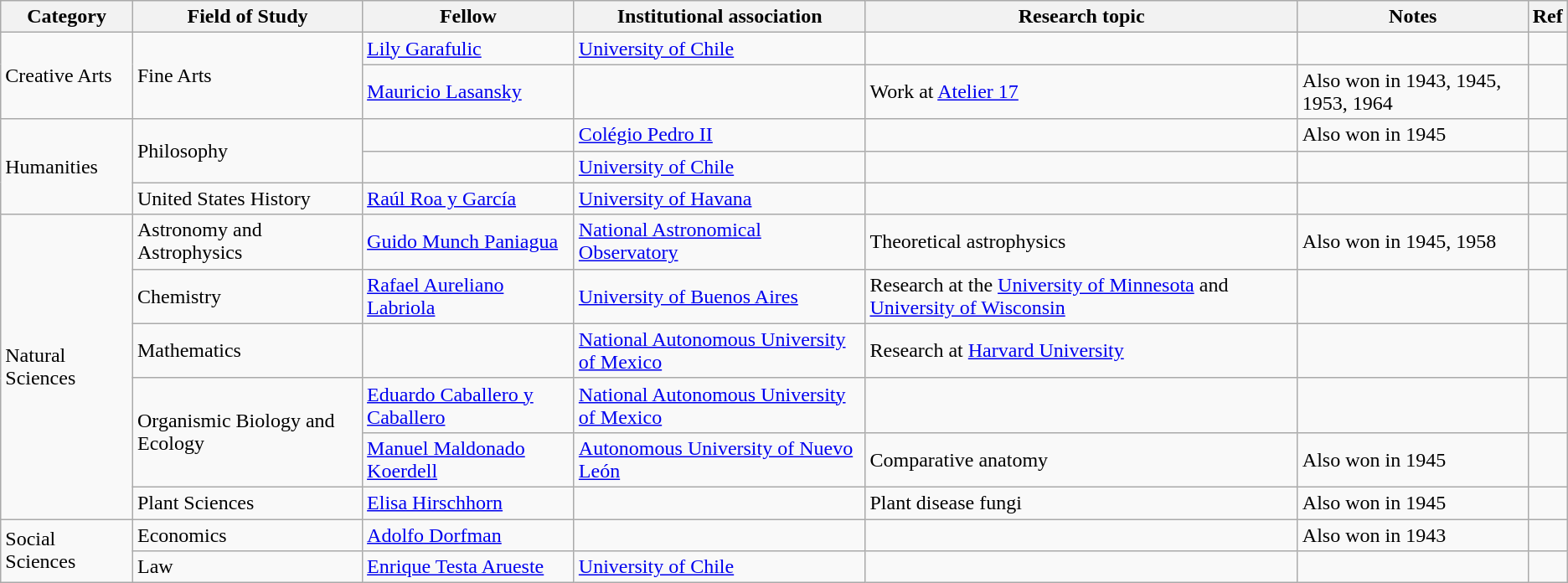<table class="wikitable sortable static-row-numbers static-row-header-text">
<tr>
<th>Category</th>
<th>Field of Study</th>
<th>Fellow</th>
<th>Institutional association </th>
<th>Research topic</th>
<th>Notes</th>
<th class="unsortable">Ref</th>
</tr>
<tr>
<td rowspan="2">Creative Arts</td>
<td rowspan="2">Fine Arts</td>
<td><a href='#'>Lily Garafulic</a></td>
<td><a href='#'>University of Chile</a></td>
<td></td>
<td></td>
<td></td>
</tr>
<tr>
<td><a href='#'>Mauricio Lasansky</a></td>
<td></td>
<td>Work at <a href='#'>Atelier 17</a></td>
<td>Also won in 1943, 1945, 1953, 1964</td>
<td></td>
</tr>
<tr>
<td rowspan="3">Humanities</td>
<td rowspan="2">Philosophy</td>
<td></td>
<td><a href='#'>Colégio Pedro II</a></td>
<td></td>
<td>Also won in 1945</td>
<td></td>
</tr>
<tr>
<td></td>
<td><a href='#'>University of Chile</a></td>
<td></td>
<td></td>
<td></td>
</tr>
<tr>
<td>United States History</td>
<td><a href='#'>Raúl Roa y García</a></td>
<td><a href='#'>University of Havana</a></td>
<td></td>
<td></td>
<td></td>
</tr>
<tr>
<td rowspan="6">Natural Sciences</td>
<td>Astronomy and Astrophysics</td>
<td><a href='#'>Guido Munch Paniagua</a></td>
<td><a href='#'>National Astronomical Observatory</a></td>
<td>Theoretical astrophysics</td>
<td>Also won in 1945, 1958</td>
<td></td>
</tr>
<tr>
<td>Chemistry</td>
<td><a href='#'>Rafael Aureliano Labriola</a></td>
<td><a href='#'>University of Buenos Aires</a></td>
<td>Research at the <a href='#'>University of Minnesota</a> and <a href='#'>University of Wisconsin</a></td>
<td></td>
<td></td>
</tr>
<tr>
<td>Mathematics</td>
<td></td>
<td><a href='#'>National Autonomous University of Mexico</a></td>
<td>Research at <a href='#'>Harvard University</a></td>
<td></td>
<td></td>
</tr>
<tr>
<td rowspan="2">Organismic Biology and Ecology</td>
<td><a href='#'>Eduardo Caballero y Caballero</a></td>
<td><a href='#'>National Autonomous University of Mexico</a></td>
<td></td>
<td></td>
<td></td>
</tr>
<tr>
<td><a href='#'>Manuel Maldonado Koerdell</a></td>
<td><a href='#'>Autonomous University of Nuevo León</a></td>
<td>Comparative anatomy</td>
<td>Also won in 1945</td>
<td></td>
</tr>
<tr>
<td>Plant Sciences</td>
<td><a href='#'>Elisa Hirschhorn</a></td>
<td></td>
<td>Plant disease fungi</td>
<td>Also won in 1945</td>
<td></td>
</tr>
<tr>
<td rowspan="2">Social Sciences</td>
<td>Economics</td>
<td><a href='#'>Adolfo Dorfman</a></td>
<td></td>
<td></td>
<td>Also won in 1943</td>
<td></td>
</tr>
<tr>
<td>Law</td>
<td><a href='#'>Enrique Testa Arueste</a></td>
<td><a href='#'>University of Chile</a></td>
<td></td>
<td></td>
<td></td>
</tr>
</table>
